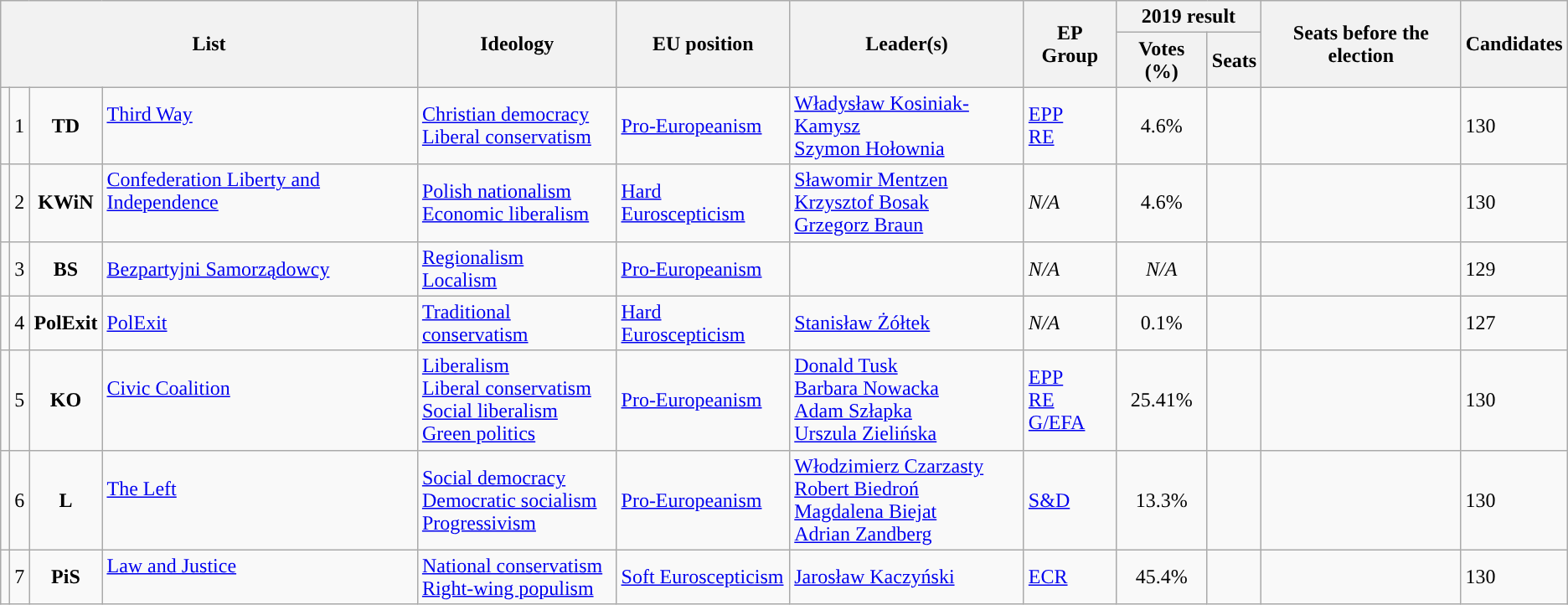<table class="wikitable mw-collapsible">
<tr>
<th colspan="4" rowspan="2">List</th>
<th rowspan="2">Ideology</th>
<th rowspan="2">EU position</th>
<th rowspan="2">Leader(s)</th>
<th rowspan="2">EP Group</th>
<th colspan="2">2019 result</th>
<th rowspan="2">Seats before the election</th>
<th rowspan="2">Candidates</th>
</tr>
<tr>
<th>Votes (%)</th>
<th>Seats</th>
</tr>
<tr>
<td style="background:"></td>
<td>1</td>
<td style="text-align:center;"><strong>TD</strong></td>
<td><a href='#'>Third Way</a><br><br></td>
<td><a href='#'>Christian democracy</a><br><a href='#'>Liberal conservatism</a></td>
<td><a href='#'>Pro-Europeanism</a></td>
<td><a href='#'>Władysław Kosiniak-Kamysz</a><br><a href='#'>Szymon Hołownia</a></td>
<td><a href='#'>EPP</a><br><a href='#'>RE</a></td>
<td style="text-align:center;">4.6%</td>
<td></td>
<td></td>
<td>130</td>
</tr>
<tr>
<td style="background:"></td>
<td>2</td>
<td style="text-align:center;"><strong>KWiN</strong></td>
<td><a href='#'>Confederation Liberty and Independence</a><br><br></td>
<td><a href='#'>Polish nationalism</a><br><a href='#'>Economic liberalism</a></td>
<td><a href='#'>Hard Euroscepticism</a></td>
<td><a href='#'>Sławomir Mentzen</a><br><a href='#'>Krzysztof Bosak</a><br><a href='#'>Grzegorz Braun</a></td>
<td><em>N/A</em></td>
<td style="text-align:center;">4.6%</td>
<td></td>
<td></td>
<td>130</td>
</tr>
<tr>
<td style="background:"></td>
<td>3</td>
<td style="text-align:center;"><strong>BS</strong></td>
<td><a href='#'>Bezpartyjni Samorządowcy</a><br></td>
<td><a href='#'>Regionalism</a><br><a href='#'>Localism</a></td>
<td><a href='#'>Pro-Europeanism</a></td>
<td></td>
<td><em>N/A</em></td>
<td style="text-align:center;"><em>N/A</em></td>
<td></td>
<td></td>
<td>129</td>
</tr>
<tr>
<td style="background:"></td>
<td>4</td>
<td style="text-align:center;"><strong>PolExit</strong></td>
<td><a href='#'>PolExit</a><br></td>
<td><a href='#'>Traditional conservatism</a></td>
<td><a href='#'>Hard Euroscepticism</a></td>
<td><a href='#'>Stanisław Żółtek</a></td>
<td><em>N/A</em></td>
<td style="text-align:center;">0.1%</td>
<td></td>
<td></td>
<td>127</td>
</tr>
<tr>
<td style="background:"></td>
<td>5</td>
<td style="text-align:center;"><strong>KO</strong></td>
<td><a href='#'>Civic Coalition</a><br><br></td>
<td><a href='#'>Liberalism</a><br><a href='#'>Liberal conservatism</a><br><a href='#'>Social liberalism</a><br><a href='#'>Green politics</a></td>
<td><a href='#'>Pro-Europeanism</a></td>
<td><a href='#'>Donald Tusk</a><br><a href='#'>Barbara Nowacka</a><br><a href='#'>Adam Szłapka</a><br><a href='#'>Urszula Zielińska</a></td>
<td><a href='#'>EPP</a><br><a href='#'>RE</a><br><a href='#'>G/EFA</a></td>
<td style="text-align:center;">25.41%</td>
<td></td>
<td></td>
<td>130</td>
</tr>
<tr>
<td style="background:"></td>
<td>6</td>
<td style="text-align:center;"><strong>L</strong></td>
<td><a href='#'>The Left</a><br><br></td>
<td><a href='#'>Social democracy</a><br><a href='#'>Democratic socialism</a><br><a href='#'>Progressivism</a></td>
<td><a href='#'>Pro-Europeanism</a></td>
<td><a href='#'>Włodzimierz Czarzasty</a><br><a href='#'>Robert Biedroń</a><br><a href='#'>Magdalena Biejat</a><br><a href='#'>Adrian Zandberg</a></td>
<td><a href='#'>S&D</a></td>
<td style="text-align:center;">13.3%</td>
<td></td>
<td></td>
<td>130</td>
</tr>
<tr>
<td style="background:"></td>
<td>7</td>
<td style="text-align:center;"><strong>PiS</strong></td>
<td><a href='#'>Law and Justice</a><br><br></td>
<td><a href='#'>National conservatism</a><br><a href='#'>Right-wing populism</a></td>
<td><a href='#'>Soft Euroscepticism</a></td>
<td><a href='#'>Jarosław Kaczyński</a></td>
<td><a href='#'>ECR</a></td>
<td style="text-align:center;">45.4%</td>
<td></td>
<td></td>
<td>130</td>
</tr>
</table>
